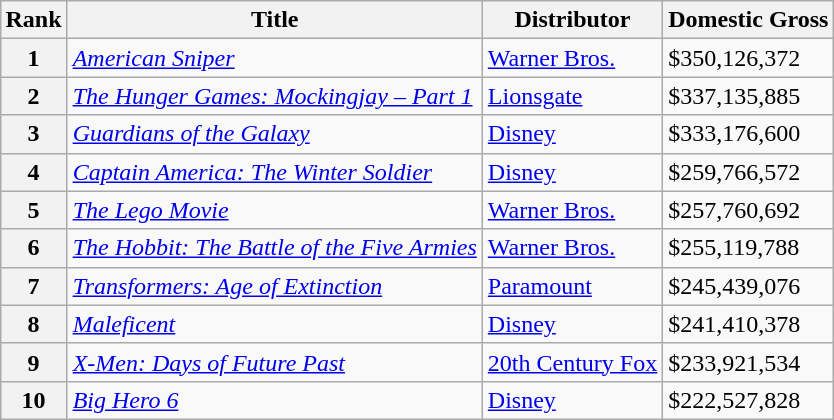<table class="wikitable" style="margin:auto; margin:auto;">
<tr>
<th>Rank</th>
<th>Title</th>
<th>Distributor</th>
<th>Domestic Gross </th>
</tr>
<tr>
<th style="text-align:center;">1</th>
<td><em><a href='#'>American Sniper</a></em></td>
<td><a href='#'>Warner Bros.</a></td>
<td>$350,126,372</td>
</tr>
<tr>
<th style="text-align:center;">2</th>
<td><em><a href='#'>The Hunger Games: Mockingjay – Part 1</a></em></td>
<td><a href='#'>Lionsgate</a></td>
<td>$337,135,885</td>
</tr>
<tr>
<th style="text-align:center;">3</th>
<td><em><a href='#'>Guardians of the Galaxy</a></em></td>
<td><a href='#'>Disney</a></td>
<td>$333,176,600</td>
</tr>
<tr>
<th style="text-align:center;">4</th>
<td><em><a href='#'>Captain America: The Winter Soldier</a></em></td>
<td><a href='#'>Disney</a></td>
<td>$259,766,572</td>
</tr>
<tr>
<th style="text-align:center;">5</th>
<td><em><a href='#'>The Lego Movie</a></em></td>
<td><a href='#'>Warner Bros.</a></td>
<td>$257,760,692</td>
</tr>
<tr>
<th style="text-align:center;">6</th>
<td><em><a href='#'>The Hobbit: The Battle of the Five Armies</a></em></td>
<td><a href='#'>Warner Bros.</a></td>
<td>$255,119,788</td>
</tr>
<tr>
<th style="text-align:center;">7</th>
<td><em><a href='#'>Transformers: Age of Extinction</a></em></td>
<td><a href='#'>Paramount</a></td>
<td>$245,439,076</td>
</tr>
<tr>
<th style="text-align:center;">8</th>
<td><em><a href='#'>Maleficent</a></em></td>
<td><a href='#'>Disney</a></td>
<td>$241,410,378</td>
</tr>
<tr>
<th style="text-align:center;">9</th>
<td><em><a href='#'>X-Men: Days of Future Past</a></em></td>
<td><a href='#'>20th Century Fox</a></td>
<td>$233,921,534</td>
</tr>
<tr>
<th style="text-align:center;">10</th>
<td><em><a href='#'>Big Hero 6</a></em></td>
<td><a href='#'>Disney</a></td>
<td>$222,527,828</td>
</tr>
</table>
